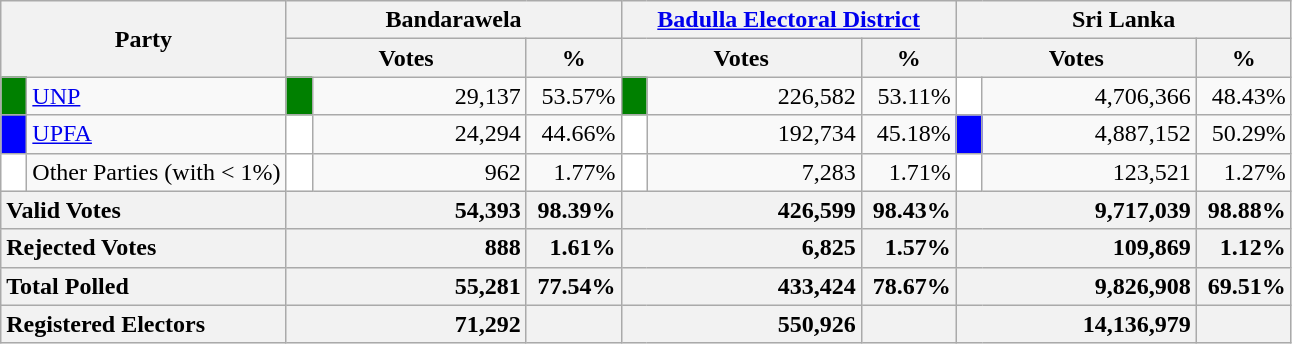<table class="wikitable">
<tr>
<th colspan="2" width="144px"rowspan="2">Party</th>
<th colspan="3" width="216px">Bandarawela</th>
<th colspan="3" width="216px"><a href='#'>Badulla Electoral District</a></th>
<th colspan="3" width="216px">Sri Lanka</th>
</tr>
<tr>
<th colspan="2" width="144px">Votes</th>
<th>%</th>
<th colspan="2" width="144px">Votes</th>
<th>%</th>
<th colspan="2" width="144px">Votes</th>
<th>%</th>
</tr>
<tr>
<td style="background-color:green;" width="10px"></td>
<td style="text-align:left;"><a href='#'>UNP</a></td>
<td style="background-color:green;" width="10px"></td>
<td style="text-align:right;">29,137</td>
<td style="text-align:right;">53.57%</td>
<td style="background-color:green;" width="10px"></td>
<td style="text-align:right;">226,582</td>
<td style="text-align:right;">53.11%</td>
<td style="background-color:white;" width="10px"></td>
<td style="text-align:right;">4,706,366</td>
<td style="text-align:right;">48.43%</td>
</tr>
<tr>
<td style="background-color:blue;" width="10px"></td>
<td style="text-align:left;"><a href='#'>UPFA</a></td>
<td style="background-color:white;" width="10px"></td>
<td style="text-align:right;">24,294</td>
<td style="text-align:right;">44.66%</td>
<td style="background-color:white;" width="10px"></td>
<td style="text-align:right;">192,734</td>
<td style="text-align:right;">45.18%</td>
<td style="background-color:blue;" width="10px"></td>
<td style="text-align:right;">4,887,152</td>
<td style="text-align:right;">50.29%</td>
</tr>
<tr>
<td style="background-color:white;" width="10px"></td>
<td style="text-align:left;">Other Parties (with < 1%)</td>
<td style="background-color:white;" width="10px"></td>
<td style="text-align:right;">962</td>
<td style="text-align:right;">1.77%</td>
<td style="background-color:white;" width="10px"></td>
<td style="text-align:right;">7,283</td>
<td style="text-align:right;">1.71%</td>
<td style="background-color:white;" width="10px"></td>
<td style="text-align:right;">123,521</td>
<td style="text-align:right;">1.27%</td>
</tr>
<tr>
<th colspan="2" width="144px"style="text-align:left;">Valid Votes</th>
<th style="text-align:right;"colspan="2" width="144px">54,393</th>
<th style="text-align:right;">98.39%</th>
<th style="text-align:right;"colspan="2" width="144px">426,599</th>
<th style="text-align:right;">98.43%</th>
<th style="text-align:right;"colspan="2" width="144px">9,717,039</th>
<th style="text-align:right;">98.88%</th>
</tr>
<tr>
<th colspan="2" width="144px"style="text-align:left;">Rejected Votes</th>
<th style="text-align:right;"colspan="2" width="144px">888</th>
<th style="text-align:right;">1.61%</th>
<th style="text-align:right;"colspan="2" width="144px">6,825</th>
<th style="text-align:right;">1.57%</th>
<th style="text-align:right;"colspan="2" width="144px">109,869</th>
<th style="text-align:right;">1.12%</th>
</tr>
<tr>
<th colspan="2" width="144px"style="text-align:left;">Total Polled</th>
<th style="text-align:right;"colspan="2" width="144px">55,281</th>
<th style="text-align:right;">77.54%</th>
<th style="text-align:right;"colspan="2" width="144px">433,424</th>
<th style="text-align:right;">78.67%</th>
<th style="text-align:right;"colspan="2" width="144px">9,826,908</th>
<th style="text-align:right;">69.51%</th>
</tr>
<tr>
<th colspan="2" width="144px"style="text-align:left;">Registered Electors</th>
<th style="text-align:right;"colspan="2" width="144px">71,292</th>
<th></th>
<th style="text-align:right;"colspan="2" width="144px">550,926</th>
<th></th>
<th style="text-align:right;"colspan="2" width="144px">14,136,979</th>
<th></th>
</tr>
</table>
